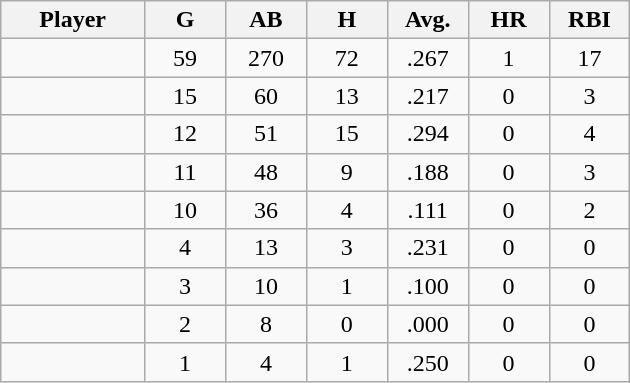<table class="wikitable sortable">
<tr>
<th bgcolor="#DDDDFF" width="16%">Player</th>
<th bgcolor="#DDDDFF" width="9%">G</th>
<th bgcolor="#DDDDFF" width="9%">AB</th>
<th bgcolor="#DDDDFF" width="9%">H</th>
<th bgcolor="#DDDDFF" width="9%">Avg.</th>
<th bgcolor="#DDDDFF" width="9%">HR</th>
<th bgcolor="#DDDDFF" width="9%">RBI</th>
</tr>
<tr align="center">
<td></td>
<td>59</td>
<td>270</td>
<td>72</td>
<td>.267</td>
<td>1</td>
<td>17</td>
</tr>
<tr align="center">
<td></td>
<td>15</td>
<td>60</td>
<td>13</td>
<td>.217</td>
<td>0</td>
<td>3</td>
</tr>
<tr align="center">
<td></td>
<td>12</td>
<td>51</td>
<td>15</td>
<td>.294</td>
<td>0</td>
<td>4</td>
</tr>
<tr align="center">
<td></td>
<td>11</td>
<td>48</td>
<td>9</td>
<td>.188</td>
<td>0</td>
<td>3</td>
</tr>
<tr align="center">
<td></td>
<td>10</td>
<td>36</td>
<td>4</td>
<td>.111</td>
<td>0</td>
<td>2</td>
</tr>
<tr align="center">
<td></td>
<td>4</td>
<td>13</td>
<td>3</td>
<td>.231</td>
<td>0</td>
<td>0</td>
</tr>
<tr align="center">
<td></td>
<td>3</td>
<td>10</td>
<td>1</td>
<td>.100</td>
<td>0</td>
<td>0</td>
</tr>
<tr align="center">
<td></td>
<td>2</td>
<td>8</td>
<td>0</td>
<td>.000</td>
<td>0</td>
<td>0</td>
</tr>
<tr align="center">
<td></td>
<td>1</td>
<td>4</td>
<td>1</td>
<td>.250</td>
<td>0</td>
<td>0</td>
</tr>
</table>
